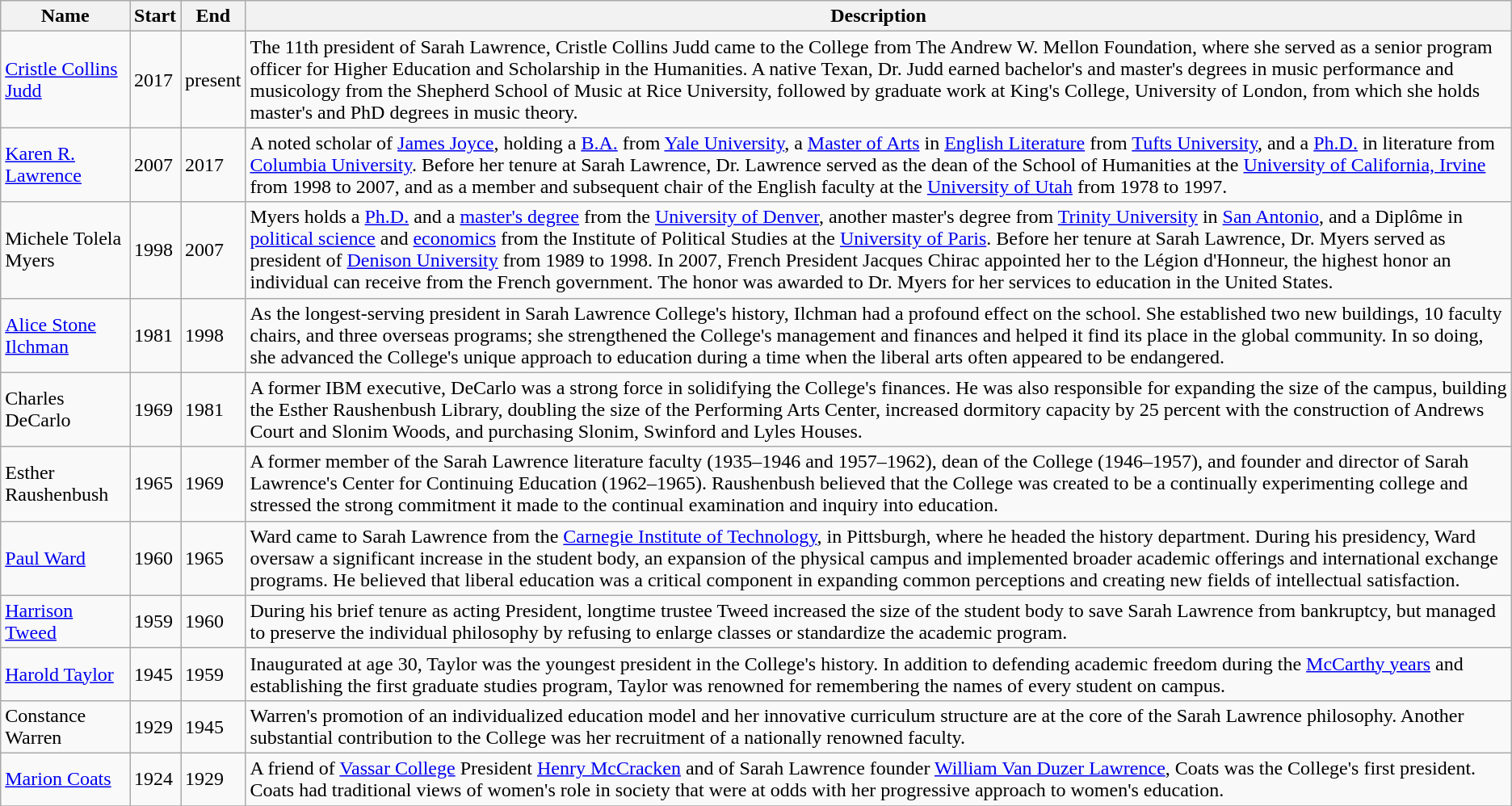<table class="wikitable sortable" align="center">
<tr>
<th><strong>Name</strong></th>
<th><strong>Start</strong></th>
<th><strong>End</strong></th>
<th><strong>Description</strong></th>
</tr>
<tr>
<td><a href='#'>Cristle Collins Judd</a></td>
<td>2017</td>
<td>present</td>
<td>The 11th president of Sarah Lawrence, Cristle Collins Judd came to the College from The Andrew W. Mellon Foundation, where she served as a senior program officer for Higher Education and Scholarship in the Humanities. A native Texan, Dr. Judd earned bachelor's and master's degrees in music performance and musicology from the Shepherd School of Music at Rice University, followed by graduate work at King's College, University of London, from which she holds master's and PhD degrees in music theory.</td>
</tr>
<tr>
<td><a href='#'>Karen R. Lawrence</a></td>
<td>2007</td>
<td>2017</td>
<td>A noted scholar of <a href='#'>James Joyce</a>, holding a <a href='#'>B.A.</a> from <a href='#'>Yale University</a>, a <a href='#'>Master of Arts</a> in <a href='#'>English Literature</a> from <a href='#'>Tufts University</a>, and a <a href='#'>Ph.D.</a> in literature from <a href='#'>Columbia University</a>.  Before her tenure at Sarah Lawrence, Dr. Lawrence served as the dean of the School of Humanities at the <a href='#'>University of California, Irvine</a> from 1998 to 2007, and as a member and subsequent chair of the English faculty at the <a href='#'>University of Utah</a> from 1978 to 1997.</td>
</tr>
<tr>
<td>Michele Tolela Myers</td>
<td>1998</td>
<td>2007</td>
<td>Myers holds a <a href='#'>Ph.D.</a> and a <a href='#'>master's degree</a> from the <a href='#'>University of Denver</a>, another master's degree from <a href='#'>Trinity University</a> in <a href='#'>San Antonio</a>, and a Diplôme in <a href='#'>political science</a> and <a href='#'>economics</a> from the Institute of Political Studies at the <a href='#'>University of Paris</a>. Before her tenure at Sarah Lawrence, Dr. Myers served as president of <a href='#'>Denison University</a> from 1989 to 1998. In 2007, French President Jacques Chirac appointed her to the Légion d'Honneur, the highest honor an individual can receive from the French government. The honor was awarded to Dr. Myers for her services to education in the United States.</td>
</tr>
<tr>
<td><a href='#'>Alice Stone Ilchman</a></td>
<td>1981</td>
<td>1998</td>
<td>As the longest-serving president in Sarah Lawrence College's history, Ilchman had a profound effect on the school. She established two new buildings, 10 faculty chairs, and three overseas programs; she strengthened the College's management and finances and helped it find its place in the global community. In so doing, she advanced the College's unique approach to education during a time when the liberal arts often appeared to be endangered.</td>
</tr>
<tr>
<td>Charles DeCarlo</td>
<td>1969</td>
<td>1981</td>
<td>A former IBM executive, DeCarlo was a strong force in solidifying the College's finances. He was also responsible for expanding the size of the campus, building the Esther Raushenbush Library, doubling the size of the Performing Arts Center, increased dormitory capacity by 25 percent with the construction of Andrews Court and Slonim Woods, and purchasing Slonim, Swinford and Lyles Houses.</td>
</tr>
<tr>
<td>Esther Raushenbush</td>
<td>1965</td>
<td>1969</td>
<td>A former member of the Sarah Lawrence literature faculty (1935–1946 and 1957–1962), dean of the College (1946–1957), and founder and director of Sarah Lawrence's Center for Continuing Education (1962–1965). Raushenbush believed that the College was created to be a continually experimenting college and stressed the strong commitment it made to the continual examination and inquiry into education.</td>
</tr>
<tr>
<td><a href='#'>Paul Ward</a></td>
<td>1960</td>
<td>1965</td>
<td>Ward came to Sarah Lawrence from the <a href='#'>Carnegie Institute of Technology</a>, in Pittsburgh, where he headed the history department. During his presidency, Ward oversaw a significant increase in the student body, an expansion of the physical campus and implemented broader academic offerings and international exchange programs. He believed that liberal education was a critical component in expanding common perceptions and creating new fields of intellectual satisfaction.</td>
</tr>
<tr>
<td><a href='#'>Harrison Tweed</a></td>
<td>1959</td>
<td>1960</td>
<td>During his brief tenure as acting President, longtime trustee Tweed increased the size of the student body to save Sarah Lawrence from bankruptcy, but managed to preserve the individual philosophy by refusing to enlarge classes or standardize the academic program.</td>
</tr>
<tr>
<td><a href='#'>Harold Taylor</a></td>
<td>1945</td>
<td>1959</td>
<td>Inaugurated at age 30, Taylor was the youngest president in the College's history. In addition to defending academic freedom during the <a href='#'>McCarthy years</a> and establishing the first graduate studies program, Taylor was renowned for remembering the names of every student on campus.</td>
</tr>
<tr>
<td>Constance Warren</td>
<td>1929</td>
<td>1945</td>
<td>Warren's promotion of an individualized education model and her innovative curriculum structure are at the core of the Sarah Lawrence philosophy.  Another substantial contribution to the College was her recruitment of a nationally renowned faculty.</td>
</tr>
<tr>
<td><a href='#'>Marion Coats</a></td>
<td>1924</td>
<td>1929</td>
<td>A friend of <a href='#'>Vassar College</a> President <a href='#'>Henry McCracken</a> and of Sarah Lawrence founder <a href='#'>William Van Duzer Lawrence</a>, Coats was the College's first president. Coats had traditional views of women's role in society that were at odds with her progressive approach to women's education.</td>
</tr>
<tr>
</tr>
</table>
